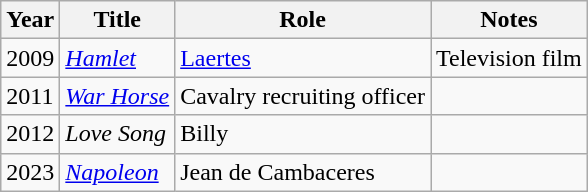<table class="wikitable sortable">
<tr>
<th>Year</th>
<th>Title</th>
<th>Role</th>
<th>Notes</th>
</tr>
<tr>
<td>2009</td>
<td><em><a href='#'>Hamlet</a></em></td>
<td><a href='#'>Laertes</a></td>
<td>Television film</td>
</tr>
<tr>
<td>2011</td>
<td><em><a href='#'>War Horse</a></em></td>
<td>Cavalry recruiting officer</td>
<td></td>
</tr>
<tr>
<td>2012</td>
<td><em>Love Song</em></td>
<td>Billy</td>
<td></td>
</tr>
<tr>
<td>2023</td>
<td><em><a href='#'>Napoleon</a></td>
<td>Jean de Cambaceres</td>
<td></td>
</tr>
</table>
